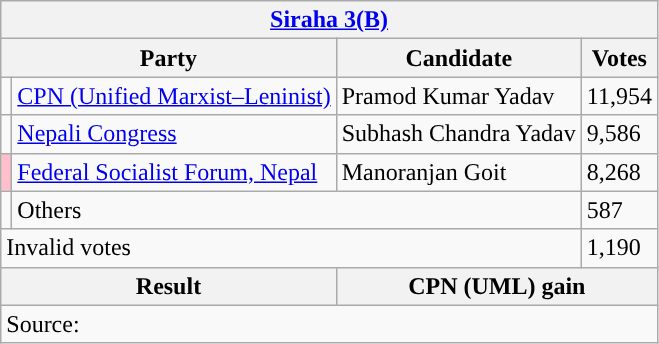<table class="wikitable">
<tr>
<th colspan="4"><a href='#'>Siraha 3(B)</a></th>
</tr>
<tr>
<th colspan="2">Party</th>
<th>Candidate</th>
<th>Votes</th>
</tr>
<tr>
<td style="background-color:"></td>
<td><a href='#'>CPN (Unified Marxist–Leninist)</a></td>
<td>Pramod Kumar Yadav</td>
<td>11,954</td>
</tr>
<tr>
<td style="background-color:"></td>
<td><a href='#'>Nepali Congress</a></td>
<td>Subhash Chandra Yadav</td>
<td>9,586</td>
</tr>
<tr>
<td style="background-color:pink"></td>
<td><a href='#'>Federal Socialist Forum, Nepal</a></td>
<td>Manoranjan Goit</td>
<td>8,268</td>
</tr>
<tr>
<td></td>
<td colspan="2">Others</td>
<td>587</td>
</tr>
<tr>
<td colspan="3">Invalid votes</td>
<td>1,190</td>
</tr>
<tr>
<th colspan="2">Result</th>
<th colspan="2">CPN (UML) gain</th>
</tr>
<tr>
<td colspan="4">Source: </td>
</tr>
</table>
